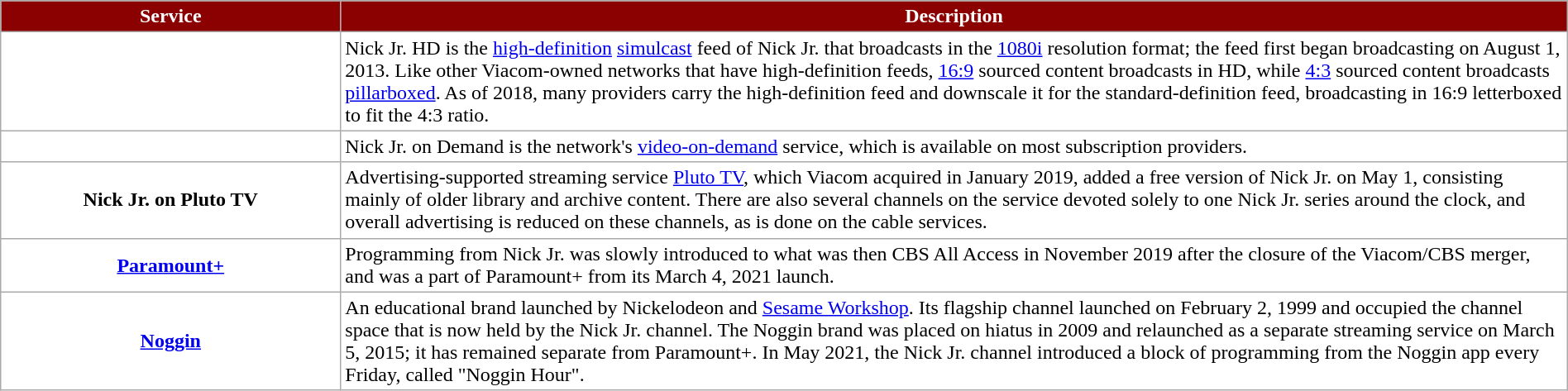<table class="wikitable" style="width:100%; background:#fff;">
<tr style="color:white;">
<th style="background:darkRed;">Service</th>
<th style="background:darkRed;">Description</th>
</tr>
<tr>
<td style="text-align:center; width:200pt;"><strong></strong></td>
<td>Nick Jr. HD is the <a href='#'>high-definition</a> <a href='#'>simulcast</a> feed of Nick Jr. that broadcasts in the <a href='#'>1080i</a> resolution format; the feed first began broadcasting on August 1, 2013. Like other Viacom-owned networks that have high-definition feeds, <a href='#'>16:9</a> sourced content broadcasts in HD, while <a href='#'>4:3</a> sourced content broadcasts <a href='#'>pillarboxed</a>. As of 2018, many providers carry the high-definition feed and downscale it for the standard-definition feed, broadcasting in 16:9 letterboxed to fit the 4:3 ratio.</td>
</tr>
<tr>
<td style="text-align:center; width:200pt;"><strong></strong></td>
<td>Nick Jr. on Demand is the network's <a href='#'>video-on-demand</a> service, which is available on most subscription providers.</td>
</tr>
<tr>
<td style=" text-align:center; width:200pt;"><strong>Nick Jr. on Pluto TV</strong></td>
<td>Advertising-supported streaming service <a href='#'>Pluto TV</a>, which Viacom acquired in January 2019, added a free version of Nick Jr. on May 1, consisting mainly of older library and archive content. There are also several channels on the service devoted solely to one Nick Jr. series around the clock, and overall advertising is reduced on these channels, as is done on the cable services.</td>
</tr>
<tr>
<td style=" text-align:center; width:200pt;"><strong><a href='#'>Paramount+</a></strong></td>
<td>Programming from Nick Jr. was slowly introduced to what was then CBS All Access in November 2019 after the closure of the Viacom/CBS merger, and was a part of Paramount+ from its March 4, 2021 launch.</td>
</tr>
<tr>
<td style=" text-align:center; width:200pt;"><strong><a href='#'>Noggin</a></strong></td>
<td>An educational brand launched by Nickelodeon and <a href='#'>Sesame Workshop</a>. Its flagship channel launched on February 2, 1999 and occupied the channel space that is now held by the Nick Jr. channel. The Noggin brand was placed on hiatus in 2009 and relaunched as a separate streaming service on March 5, 2015; it has remained separate from Paramount+. In May 2021, the Nick Jr. channel introduced a block of programming from the Noggin app every Friday, called "Noggin Hour".</td>
</tr>
</table>
